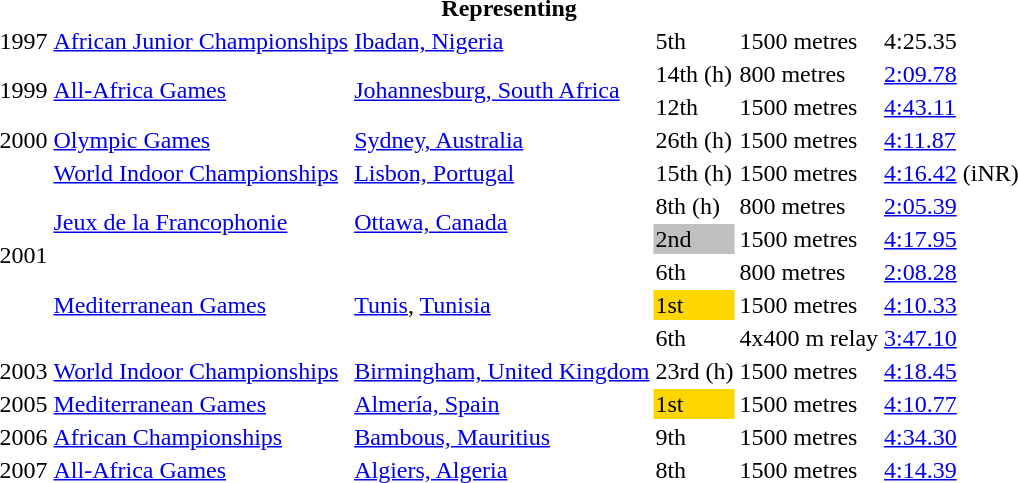<table>
<tr>
<th colspan="6">Representing </th>
</tr>
<tr>
<td>1997</td>
<td><a href='#'>African Junior Championships</a></td>
<td><a href='#'>Ibadan, Nigeria</a></td>
<td>5th</td>
<td>1500 metres</td>
<td>4:25.35</td>
</tr>
<tr>
<td rowspan=2>1999</td>
<td rowspan=2><a href='#'>All-Africa Games</a></td>
<td rowspan=2><a href='#'>Johannesburg, South Africa</a></td>
<td>14th (h)</td>
<td>800 metres</td>
<td><a href='#'>2:09.78</a></td>
</tr>
<tr>
<td>12th</td>
<td>1500 metres</td>
<td><a href='#'>4:43.11</a></td>
</tr>
<tr>
<td>2000</td>
<td><a href='#'>Olympic Games</a></td>
<td><a href='#'>Sydney, Australia</a></td>
<td>26th (h)</td>
<td>1500 metres</td>
<td><a href='#'>4:11.87</a></td>
</tr>
<tr>
<td rowspan=6>2001</td>
<td><a href='#'>World Indoor Championships</a></td>
<td><a href='#'>Lisbon, Portugal</a></td>
<td>15th (h)</td>
<td>1500 metres</td>
<td><a href='#'>4:16.42</a> (iNR)</td>
</tr>
<tr>
<td rowspan=2><a href='#'>Jeux de la Francophonie</a></td>
<td rowspan=2><a href='#'>Ottawa, Canada</a></td>
<td>8th (h)</td>
<td>800 metres</td>
<td><a href='#'>2:05.39</a></td>
</tr>
<tr>
<td bgcolor=silver>2nd</td>
<td>1500 metres</td>
<td><a href='#'>4:17.95</a></td>
</tr>
<tr>
<td rowspan=3><a href='#'>Mediterranean Games</a></td>
<td rowspan=3><a href='#'>Tunis</a>, <a href='#'>Tunisia</a></td>
<td>6th</td>
<td>800 metres</td>
<td><a href='#'>2:08.28</a></td>
</tr>
<tr>
<td bgcolor=gold>1st</td>
<td>1500 metres</td>
<td><a href='#'>4:10.33</a></td>
</tr>
<tr>
<td>6th</td>
<td>4x400 m relay</td>
<td><a href='#'>3:47.10</a></td>
</tr>
<tr>
<td>2003</td>
<td><a href='#'>World Indoor Championships</a></td>
<td><a href='#'>Birmingham, United Kingdom</a></td>
<td>23rd (h)</td>
<td>1500 metres</td>
<td><a href='#'>4:18.45</a></td>
</tr>
<tr>
<td>2005</td>
<td><a href='#'>Mediterranean Games</a></td>
<td><a href='#'>Almería, Spain</a></td>
<td bgcolor=gold>1st</td>
<td>1500 metres</td>
<td><a href='#'>4:10.77</a></td>
</tr>
<tr>
<td>2006</td>
<td><a href='#'>African Championships</a></td>
<td><a href='#'>Bambous, Mauritius</a></td>
<td>9th</td>
<td>1500 metres</td>
<td><a href='#'>4:34.30</a></td>
</tr>
<tr>
<td>2007</td>
<td><a href='#'>All-Africa Games</a></td>
<td><a href='#'>Algiers, Algeria</a></td>
<td>8th</td>
<td>1500 metres</td>
<td><a href='#'>4:14.39</a></td>
</tr>
</table>
